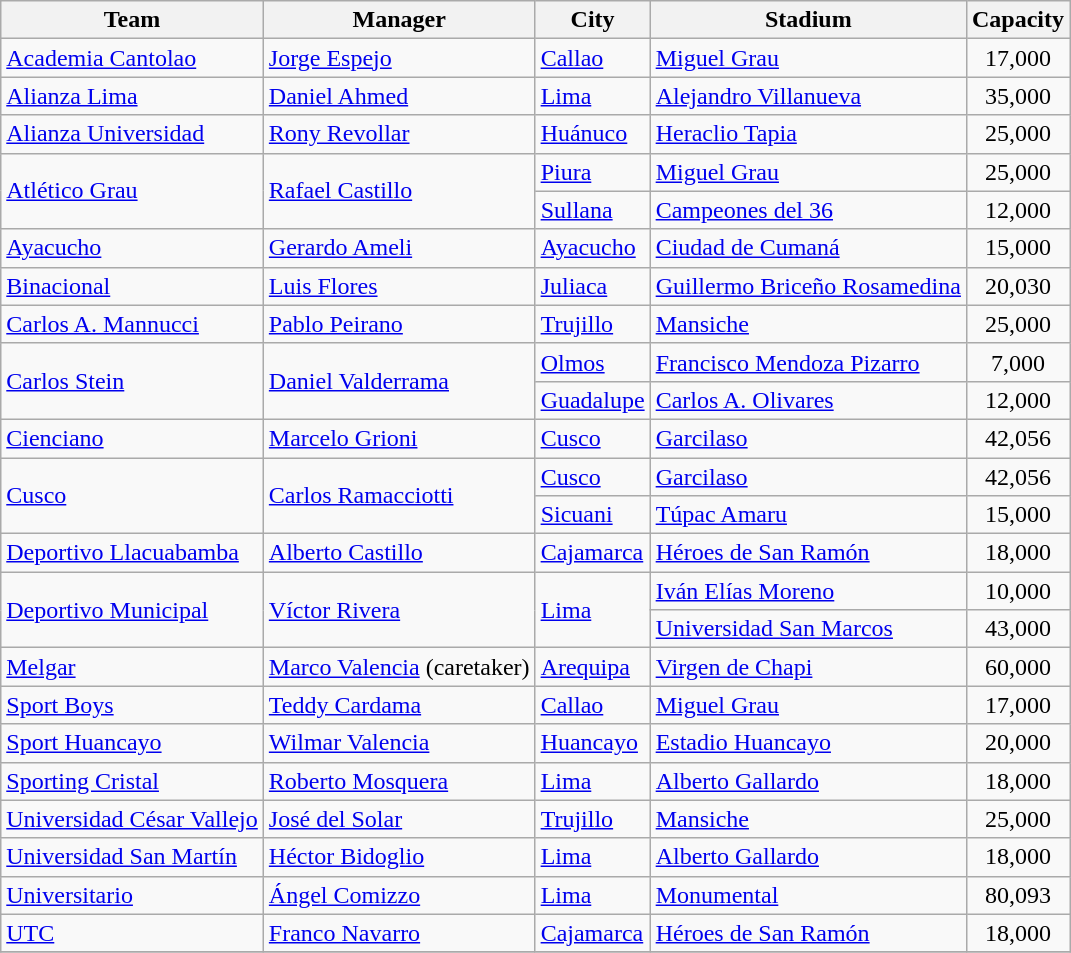<table class="wikitable sortable">
<tr>
<th>Team</th>
<th>Manager</th>
<th>City</th>
<th>Stadium</th>
<th>Capacity</th>
</tr>
<tr>
<td><a href='#'>Academia Cantolao</a></td>
<td> <a href='#'>Jorge Espejo</a></td>
<td><a href='#'>Callao</a></td>
<td><a href='#'>Miguel Grau</a></td>
<td align="center">17,000</td>
</tr>
<tr>
<td><a href='#'>Alianza Lima</a></td>
<td> <a href='#'>Daniel Ahmed</a></td>
<td><a href='#'>Lima</a></td>
<td><a href='#'>Alejandro Villanueva</a></td>
<td align="center">35,000</td>
</tr>
<tr>
<td><a href='#'>Alianza Universidad</a></td>
<td> <a href='#'>Rony Revollar</a></td>
<td><a href='#'>Huánuco</a></td>
<td><a href='#'>Heraclio Tapia</a></td>
<td align="center">25,000</td>
</tr>
<tr>
<td rowspan=2><a href='#'>Atlético Grau</a></td>
<td rowspan=2> <a href='#'>Rafael Castillo</a></td>
<td><a href='#'>Piura</a></td>
<td><a href='#'>Miguel Grau</a></td>
<td align="center">25,000</td>
</tr>
<tr>
<td><a href='#'>Sullana</a></td>
<td><a href='#'>Campeones del 36</a></td>
<td align="center">12,000</td>
</tr>
<tr>
<td><a href='#'>Ayacucho</a></td>
<td> <a href='#'>Gerardo Ameli</a></td>
<td><a href='#'>Ayacucho</a></td>
<td><a href='#'>Ciudad de Cumaná</a></td>
<td align="center">15,000</td>
</tr>
<tr>
<td><a href='#'>Binacional</a></td>
<td> <a href='#'>Luis Flores</a></td>
<td><a href='#'>Juliaca</a></td>
<td><a href='#'>Guillermo Briceño Rosamedina</a></td>
<td align="center">20,030</td>
</tr>
<tr>
<td><a href='#'>Carlos A. Mannucci</a></td>
<td> <a href='#'>Pablo Peirano</a></td>
<td><a href='#'>Trujillo</a></td>
<td><a href='#'>Mansiche</a></td>
<td align="center">25,000</td>
</tr>
<tr>
<td rowspan=2><a href='#'>Carlos Stein</a></td>
<td rowspan=2> <a href='#'>Daniel Valderrama</a></td>
<td><a href='#'>Olmos</a></td>
<td><a href='#'>Francisco Mendoza Pizarro</a></td>
<td align="center">7,000</td>
</tr>
<tr>
<td><a href='#'>Guadalupe</a></td>
<td><a href='#'>Carlos A. Olivares</a></td>
<td align="center">12,000</td>
</tr>
<tr>
<td><a href='#'>Cienciano</a></td>
<td> <a href='#'>Marcelo Grioni</a></td>
<td><a href='#'>Cusco</a></td>
<td><a href='#'>Garcilaso</a></td>
<td align="center">42,056</td>
</tr>
<tr>
<td rowspan=2><a href='#'>Cusco</a></td>
<td rowspan=2> <a href='#'>Carlos Ramacciotti</a></td>
<td><a href='#'>Cusco</a></td>
<td><a href='#'>Garcilaso</a></td>
<td align="center">42,056</td>
</tr>
<tr>
<td><a href='#'>Sicuani</a></td>
<td><a href='#'>Túpac Amaru</a></td>
<td align="center">15,000</td>
</tr>
<tr>
<td><a href='#'>Deportivo Llacuabamba</a></td>
<td> <a href='#'>Alberto Castillo</a></td>
<td><a href='#'>Cajamarca</a></td>
<td><a href='#'>Héroes de San Ramón</a></td>
<td align="center">18,000</td>
</tr>
<tr>
<td rowspan=2><a href='#'>Deportivo Municipal</a></td>
<td rowspan=2> <a href='#'>Víctor Rivera</a></td>
<td rowspan=2><a href='#'>Lima</a></td>
<td><a href='#'>Iván Elías Moreno</a></td>
<td align="center">10,000</td>
</tr>
<tr>
<td><a href='#'>Universidad San Marcos</a></td>
<td align="center">43,000</td>
</tr>
<tr>
<td><a href='#'>Melgar</a></td>
<td> <a href='#'>Marco Valencia</a> (caretaker)</td>
<td><a href='#'>Arequipa</a></td>
<td><a href='#'>Virgen de Chapi</a></td>
<td align="center">60,000</td>
</tr>
<tr>
<td><a href='#'>Sport Boys</a></td>
<td> <a href='#'>Teddy Cardama</a></td>
<td><a href='#'>Callao</a></td>
<td><a href='#'>Miguel Grau</a></td>
<td align="center">17,000</td>
</tr>
<tr>
<td><a href='#'>Sport Huancayo</a></td>
<td> <a href='#'>Wilmar Valencia</a></td>
<td><a href='#'>Huancayo</a></td>
<td><a href='#'>Estadio Huancayo</a></td>
<td align="center">20,000</td>
</tr>
<tr>
<td><a href='#'>Sporting Cristal</a></td>
<td> <a href='#'>Roberto Mosquera</a></td>
<td><a href='#'>Lima</a></td>
<td><a href='#'>Alberto Gallardo</a></td>
<td align="center">18,000</td>
</tr>
<tr>
<td><a href='#'>Universidad César Vallejo</a></td>
<td> <a href='#'>José del Solar</a></td>
<td><a href='#'>Trujillo</a></td>
<td><a href='#'>Mansiche</a></td>
<td align="center">25,000</td>
</tr>
<tr>
<td><a href='#'>Universidad San Martín</a></td>
<td> <a href='#'>Héctor Bidoglio</a></td>
<td><a href='#'>Lima</a></td>
<td><a href='#'>Alberto Gallardo</a></td>
<td align="center">18,000</td>
</tr>
<tr>
<td><a href='#'>Universitario</a></td>
<td> <a href='#'>Ángel Comizzo</a></td>
<td><a href='#'>Lima</a></td>
<td><a href='#'>Monumental</a></td>
<td align="center">80,093</td>
</tr>
<tr>
<td><a href='#'>UTC</a></td>
<td> <a href='#'>Franco Navarro</a></td>
<td><a href='#'>Cajamarca</a></td>
<td><a href='#'>Héroes de San Ramón</a></td>
<td align="center">18,000</td>
</tr>
<tr>
</tr>
</table>
